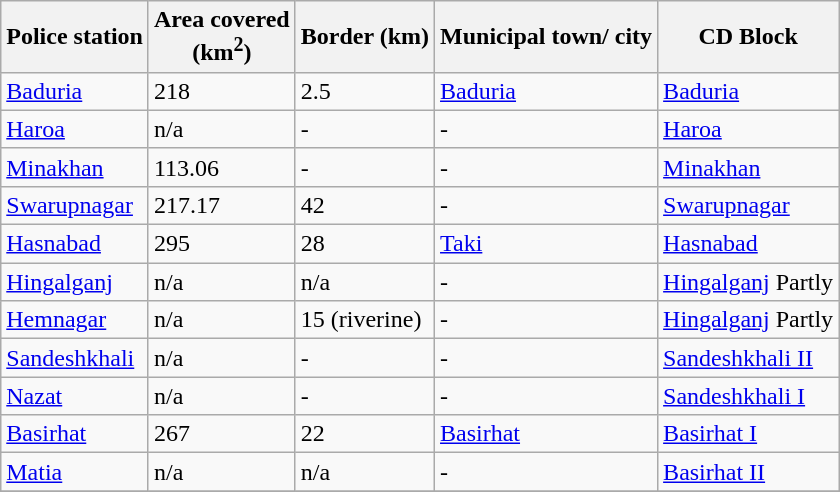<table class="wikitable sortable">
<tr>
<th>Police station</th>
<th>Area covered<br>(km<sup>2</sup>)</th>
<th>Border (km)</th>
<th>Municipal town/ city</th>
<th>CD Block</th>
</tr>
<tr>
<td><a href='#'>Baduria</a></td>
<td>218</td>
<td>2.5</td>
<td><a href='#'>Baduria</a></td>
<td><a href='#'>Baduria</a></td>
</tr>
<tr>
<td><a href='#'>Haroa</a></td>
<td>n/a</td>
<td>-</td>
<td>-</td>
<td><a href='#'>Haroa</a></td>
</tr>
<tr>
<td><a href='#'>Minakhan</a></td>
<td>113.06</td>
<td>-</td>
<td>-</td>
<td><a href='#'>Minakhan</a></td>
</tr>
<tr>
<td><a href='#'>Swarupnagar</a></td>
<td>217.17</td>
<td>42</td>
<td>-</td>
<td><a href='#'>Swarupnagar</a></td>
</tr>
<tr>
<td><a href='#'>Hasnabad</a></td>
<td>295</td>
<td>28</td>
<td><a href='#'>Taki</a></td>
<td><a href='#'>Hasnabad</a></td>
</tr>
<tr>
<td><a href='#'>Hingalganj</a></td>
<td>n/a</td>
<td>n/a</td>
<td>-</td>
<td><a href='#'>Hingalganj</a> Partly</td>
</tr>
<tr>
<td><a href='#'>Hemnagar</a></td>
<td>n/a</td>
<td>15 (riverine)</td>
<td>-</td>
<td><a href='#'>Hingalganj</a> Partly</td>
</tr>
<tr>
<td><a href='#'>Sandeshkhali</a></td>
<td>n/a</td>
<td>-</td>
<td>-</td>
<td><a href='#'>Sandeshkhali II</a></td>
</tr>
<tr>
<td><a href='#'>Nazat</a></td>
<td>n/a</td>
<td>-</td>
<td>-</td>
<td><a href='#'>Sandeshkhali I</a></td>
</tr>
<tr>
<td><a href='#'>Basirhat</a></td>
<td>267</td>
<td>22</td>
<td><a href='#'>Basirhat</a></td>
<td><a href='#'>Basirhat I</a></td>
</tr>
<tr>
<td><a href='#'>Matia</a></td>
<td>n/a</td>
<td>n/a</td>
<td>-</td>
<td><a href='#'>Basirhat II</a></td>
</tr>
<tr>
</tr>
</table>
